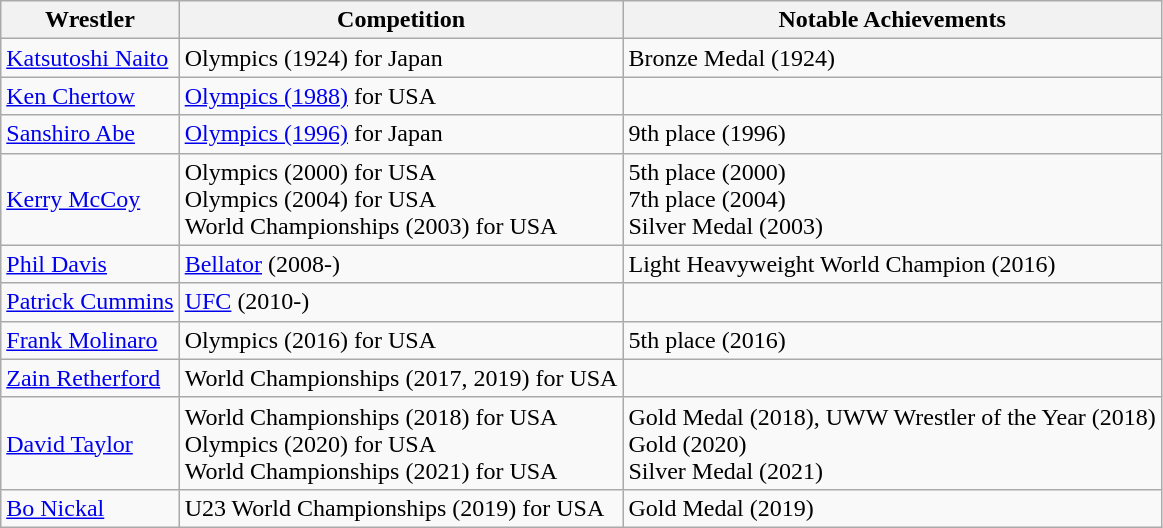<table class="wikitable">
<tr>
<th>Wrestler</th>
<th>Competition</th>
<th>Notable Achievements</th>
</tr>
<tr>
<td><a href='#'>Katsutoshi Naito</a></td>
<td>Olympics (1924) for Japan</td>
<td>Bronze Medal (1924)</td>
</tr>
<tr>
<td><a href='#'>Ken Chertow</a></td>
<td><a href='#'>Olympics (1988)</a> for USA</td>
<td></td>
</tr>
<tr>
<td><a href='#'>Sanshiro Abe</a></td>
<td><a href='#'>Olympics (1996)</a> for Japan</td>
<td>9th place (1996)</td>
</tr>
<tr>
<td><a href='#'>Kerry McCoy</a></td>
<td>Olympics (2000) for USA<br>Olympics (2004) for USA<br>World Championships (2003) for USA</td>
<td>5th place (2000)<br>7th place (2004)<br>Silver Medal (2003)</td>
</tr>
<tr>
<td><a href='#'>Phil Davis</a></td>
<td><a href='#'>Bellator</a> (2008-)</td>
<td>Light Heavyweight World Champion (2016)</td>
</tr>
<tr>
<td><a href='#'>Patrick Cummins</a></td>
<td><a href='#'>UFC</a> (2010-)</td>
<td></td>
</tr>
<tr>
<td><a href='#'>Frank Molinaro</a></td>
<td>Olympics (2016) for USA</td>
<td>5th place (2016)</td>
</tr>
<tr>
<td><a href='#'>Zain Retherford</a></td>
<td>World Championships (2017, 2019) for USA</td>
<td></td>
</tr>
<tr>
<td><a href='#'>David Taylor</a></td>
<td>World Championships (2018) for USA<br>Olympics (2020) for USA<br>World Championships (2021) for USA</td>
<td>Gold Medal (2018), UWW Wrestler of the Year (2018)<br>Gold (2020)<br>Silver Medal (2021)</td>
</tr>
<tr>
<td><a href='#'>Bo Nickal</a></td>
<td>U23 World Championships (2019) for USA</td>
<td>Gold Medal (2019)</td>
</tr>
</table>
